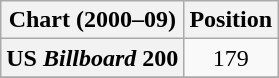<table class="wikitable plainrowheaders" style="text-align:center;">
<tr>
<th scope="col">Chart (2000–09)</th>
<th scope="col">Position</th>
</tr>
<tr>
<th scope="row">US <em>Billboard</em> 200</th>
<td>179</td>
</tr>
<tr>
</tr>
</table>
